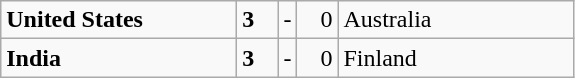<table class="wikitable">
<tr>
<td width=150> <strong>United States</strong></td>
<td style="width:20px; text-align:left;"><strong>3</strong></td>
<td>-</td>
<td style="width:20px; text-align:right;">0</td>
<td width=150> Australia</td>
</tr>
<tr>
<td> <strong>India</strong></td>
<td style="text-align:left;"><strong>3</strong></td>
<td>-</td>
<td style="text-align:right;">0</td>
<td> Finland</td>
</tr>
</table>
